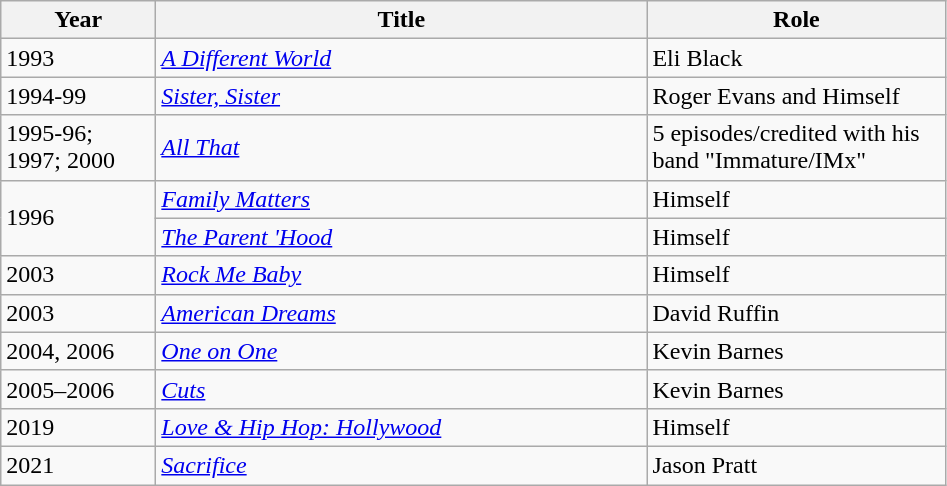<table class="wikitable">
<tr>
<th scope="col" style="width:6em;">Year</th>
<th scope="col" style="width:20em;">Title</th>
<th scope="col" style="width:12em;">Role</th>
</tr>
<tr>
<td>1993</td>
<td><em><a href='#'>A Different World</a></em></td>
<td>Eli Black</td>
</tr>
<tr>
<td>1994-99</td>
<td><em><a href='#'>Sister, Sister</a></em></td>
<td>Roger Evans and Himself</td>
</tr>
<tr>
<td>1995-96; 1997; 2000</td>
<td><em><a href='#'>All That</a></em></td>
<td>5 episodes/credited with his band "Immature/IMx"</td>
</tr>
<tr '>
<td rowspan="2">1996</td>
<td><em><a href='#'>Family Matters</a></em></td>
<td>Himself</td>
</tr>
<tr>
<td><em><a href='#'>The Parent 'Hood</a></em></td>
<td>Himself</td>
</tr>
<tr>
<td>2003</td>
<td><em><a href='#'>Rock Me Baby</a></em></td>
<td>Himself</td>
</tr>
<tr>
<td>2003</td>
<td><em><a href='#'>American Dreams</a></em></td>
<td>David Ruffin</td>
</tr>
<tr>
<td>2004, 2006</td>
<td><em><a href='#'>One on One</a></em></td>
<td>Kevin Barnes</td>
</tr>
<tr>
<td>2005–2006</td>
<td><em><a href='#'>Cuts</a></em></td>
<td>Kevin Barnes</td>
</tr>
<tr>
<td>2019</td>
<td><em><a href='#'>Love & Hip Hop: Hollywood</a></em></td>
<td>Himself</td>
</tr>
<tr>
<td>2021</td>
<td><em><a href='#'>Sacrifice</a></em></td>
<td>Jason Pratt</td>
</tr>
</table>
